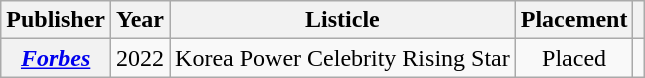<table class="wikitable plainrowheaders" style="text-align:center">
<tr>
<th scope="col">Publisher</th>
<th scope="col">Year</th>
<th scope="col">Listicle</th>
<th scope="col">Placement</th>
<th scope="col" class="unsortable"></th>
</tr>
<tr>
<th scope="row"><em><a href='#'>Forbes</a></em></th>
<td>2022</td>
<td style="text-align:left">Korea Power Celebrity Rising Star</td>
<td>Placed</td>
<td></td>
</tr>
</table>
